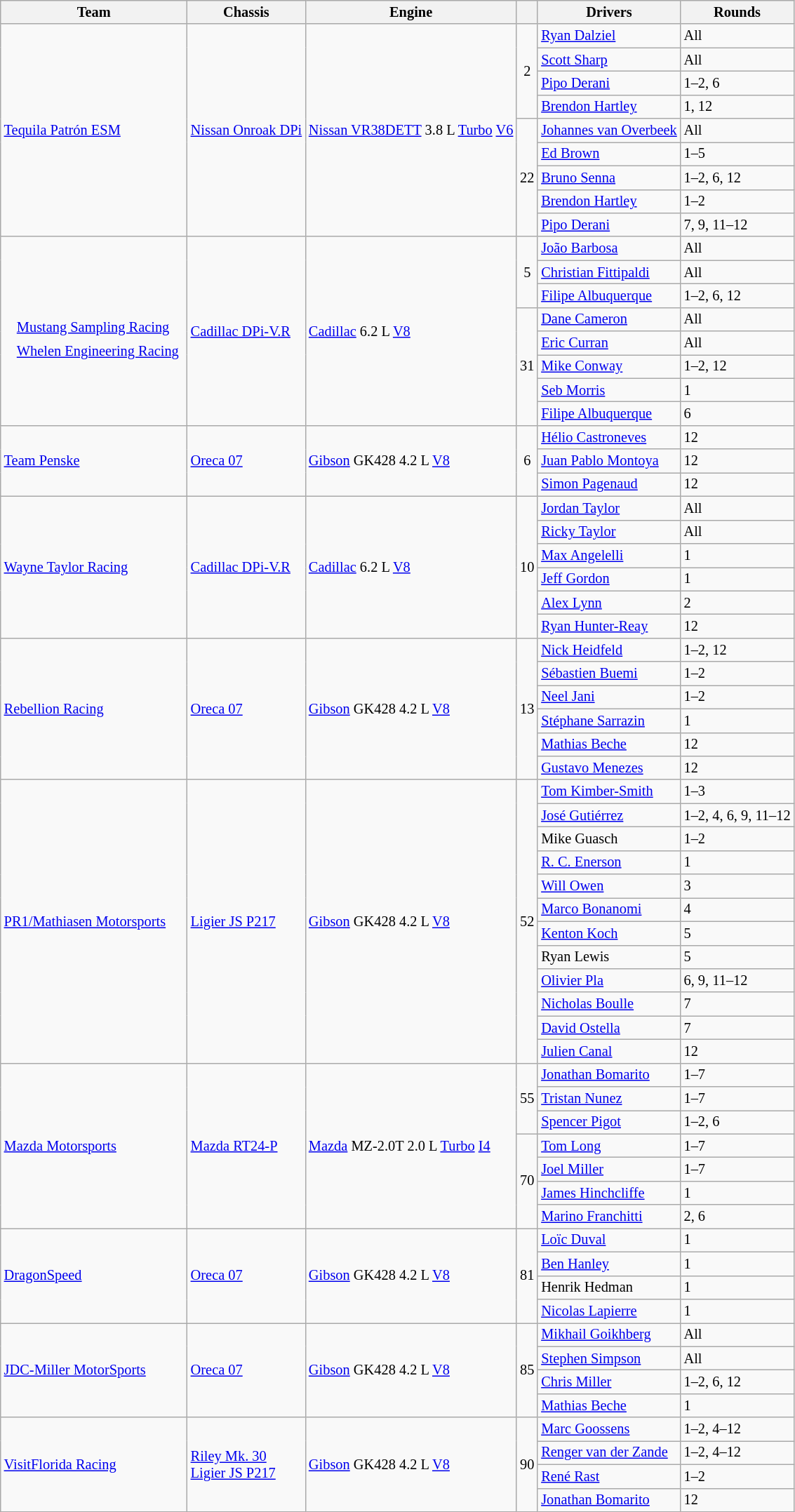<table class="wikitable" style="font-size: 85%">
<tr>
<th>Team</th>
<th>Chassis</th>
<th>Engine</th>
<th></th>
<th>Drivers</th>
<th>Rounds</th>
</tr>
<tr>
<td rowspan=9> <a href='#'>Tequila Patrón ESM</a></td>
<td rowspan=9><a href='#'>Nissan Onroak DPi</a></td>
<td rowspan=9><a href='#'>Nissan VR38DETT</a> 3.8 L <a href='#'>Turbo</a> <a href='#'>V6</a></td>
<td rowspan=4 align=middle>2</td>
<td> <a href='#'>Ryan Dalziel</a></td>
<td>All</td>
</tr>
<tr>
<td> <a href='#'>Scott Sharp</a></td>
<td>All</td>
</tr>
<tr>
<td> <a href='#'>Pipo Derani</a></td>
<td>1–2, 6</td>
</tr>
<tr>
<td> <a href='#'>Brendon Hartley</a></td>
<td>1, 12</td>
</tr>
<tr>
<td rowspan=5 align=middle>22</td>
<td> <a href='#'>Johannes van Overbeek</a></td>
<td>All</td>
</tr>
<tr>
<td> <a href='#'>Ed Brown</a></td>
<td>1–5</td>
</tr>
<tr>
<td> <a href='#'>Bruno Senna</a></td>
<td>1–2, 6, 12</td>
</tr>
<tr>
<td> <a href='#'>Brendon Hartley</a></td>
<td>1–2</td>
</tr>
<tr>
<td> <a href='#'>Pipo Derani</a></td>
<td>7, 9, 11–12</td>
</tr>
<tr>
<td rowspan=8><br><table style="float: left; border-top:transparent; border-right:transparent; border-bottom:transparent; border-left:transparent;">
<tr>
<td style=" border-top:transparent; border-right:transparent; border-bottom:transparent; border-left:transparent;" rowspan=7></td>
<td style=" border-top:transparent; border-right:transparent; border-bottom:transparent; border-left:transparent;"><a href='#'>Mustang Sampling Racing</a></td>
</tr>
<tr>
<td style=" border-top:transparent; border-right:transparent; border-bottom:transparent; border-left:transparent;"><a href='#'>Whelen Engineering Racing</a></td>
</tr>
</table>
</td>
<td rowspan=8><a href='#'>Cadillac DPi-V.R</a></td>
<td rowspan=8><a href='#'>Cadillac</a> 6.2 L <a href='#'>V8</a></td>
<td rowspan=3 align=middle>5</td>
<td> <a href='#'>João Barbosa</a></td>
<td>All</td>
</tr>
<tr>
<td> <a href='#'>Christian Fittipaldi</a></td>
<td>All</td>
</tr>
<tr>
<td> <a href='#'>Filipe Albuquerque</a></td>
<td>1–2, 6, 12</td>
</tr>
<tr>
<td rowspan=5 align=middle>31</td>
<td> <a href='#'>Dane Cameron</a></td>
<td>All</td>
</tr>
<tr>
<td> <a href='#'>Eric Curran</a></td>
<td>All</td>
</tr>
<tr>
<td> <a href='#'>Mike Conway</a></td>
<td>1–2, 12</td>
</tr>
<tr>
<td> <a href='#'>Seb Morris</a></td>
<td>1</td>
</tr>
<tr>
<td> <a href='#'>Filipe Albuquerque</a></td>
<td>6</td>
</tr>
<tr>
<td rowspan=3> <a href='#'>Team Penske</a></td>
<td rowspan=3><a href='#'>Oreca 07</a></td>
<td rowspan=3><a href='#'>Gibson</a> GK428 4.2 L <a href='#'>V8</a></td>
<td rowspan=3 align=middle>6</td>
<td> <a href='#'>Hélio Castroneves</a></td>
<td>12</td>
</tr>
<tr>
<td> <a href='#'>Juan Pablo Montoya</a></td>
<td>12</td>
</tr>
<tr>
<td> <a href='#'>Simon Pagenaud</a></td>
<td>12</td>
</tr>
<tr>
<td rowspan=6> <a href='#'>Wayne Taylor Racing</a></td>
<td rowspan=6><a href='#'>Cadillac DPi-V.R</a></td>
<td rowspan=6><a href='#'>Cadillac</a> 6.2 L <a href='#'>V8</a></td>
<td rowspan=6 align=middle>10</td>
<td> <a href='#'>Jordan Taylor</a></td>
<td>All</td>
</tr>
<tr>
<td> <a href='#'>Ricky Taylor</a></td>
<td>All</td>
</tr>
<tr>
<td> <a href='#'>Max Angelelli</a></td>
<td>1</td>
</tr>
<tr>
<td> <a href='#'>Jeff Gordon</a></td>
<td>1</td>
</tr>
<tr>
<td> <a href='#'>Alex Lynn</a></td>
<td>2</td>
</tr>
<tr>
<td> <a href='#'>Ryan Hunter-Reay</a></td>
<td>12</td>
</tr>
<tr>
<td rowspan=6> <a href='#'>Rebellion Racing</a></td>
<td rowspan=6><a href='#'>Oreca 07</a></td>
<td rowspan=6><a href='#'>Gibson</a> GK428 4.2 L <a href='#'>V8</a></td>
<td rowspan=6 align=middle>13</td>
<td> <a href='#'>Nick Heidfeld</a></td>
<td>1–2, 12</td>
</tr>
<tr>
<td> <a href='#'>Sébastien Buemi</a></td>
<td>1–2</td>
</tr>
<tr>
<td> <a href='#'>Neel Jani</a></td>
<td>1–2</td>
</tr>
<tr>
<td> <a href='#'>Stéphane Sarrazin</a></td>
<td>1</td>
</tr>
<tr>
<td> <a href='#'>Mathias Beche</a></td>
<td>12</td>
</tr>
<tr>
<td> <a href='#'>Gustavo Menezes</a></td>
<td>12</td>
</tr>
<tr>
<td rowspan=12> <a href='#'>PR1/Mathiasen Motorsports</a></td>
<td rowspan=12><a href='#'>Ligier JS P217</a></td>
<td rowspan=12><a href='#'>Gibson</a> GK428 4.2 L <a href='#'>V8</a></td>
<td rowspan=12 align=middle>52</td>
<td> <a href='#'>Tom Kimber-Smith</a></td>
<td>1–3</td>
</tr>
<tr>
<td> <a href='#'>José Gutiérrez</a></td>
<td>1–2, 4, 6, 9, 11–12</td>
</tr>
<tr>
<td> Mike Guasch</td>
<td>1–2</td>
</tr>
<tr>
<td> <a href='#'>R. C. Enerson</a></td>
<td>1</td>
</tr>
<tr>
<td> <a href='#'>Will Owen</a></td>
<td>3</td>
</tr>
<tr>
<td> <a href='#'>Marco Bonanomi</a></td>
<td>4</td>
</tr>
<tr>
<td> <a href='#'>Kenton Koch</a></td>
<td>5</td>
</tr>
<tr>
<td> Ryan Lewis</td>
<td>5</td>
</tr>
<tr>
<td> <a href='#'>Olivier Pla</a></td>
<td>6, 9, 11–12</td>
</tr>
<tr>
<td> <a href='#'>Nicholas Boulle</a></td>
<td>7</td>
</tr>
<tr>
<td> <a href='#'>David Ostella</a></td>
<td>7</td>
</tr>
<tr>
<td> <a href='#'>Julien Canal</a></td>
<td>12</td>
</tr>
<tr>
<td rowspan=7> <a href='#'>Mazda Motorsports</a></td>
<td rowspan=7><a href='#'>Mazda RT24-P</a></td>
<td rowspan=7><a href='#'>Mazda</a> MZ-2.0T 2.0 L <a href='#'>Turbo</a> <a href='#'>I4</a></td>
<td rowspan=3 align=middle>55</td>
<td> <a href='#'>Jonathan Bomarito</a></td>
<td>1–7</td>
</tr>
<tr>
<td> <a href='#'>Tristan Nunez</a></td>
<td>1–7</td>
</tr>
<tr>
<td> <a href='#'>Spencer Pigot</a></td>
<td>1–2, 6</td>
</tr>
<tr>
<td rowspan=4 align=middle>70</td>
<td> <a href='#'>Tom Long</a></td>
<td>1–7</td>
</tr>
<tr>
<td> <a href='#'>Joel Miller</a></td>
<td>1–7</td>
</tr>
<tr>
<td> <a href='#'>James Hinchcliffe</a></td>
<td>1</td>
</tr>
<tr>
<td> <a href='#'>Marino Franchitti</a></td>
<td>2, 6</td>
</tr>
<tr>
<td rowspan=4> <a href='#'>DragonSpeed</a></td>
<td rowspan=4><a href='#'>Oreca 07</a></td>
<td rowspan=4><a href='#'>Gibson</a> GK428 4.2 L <a href='#'>V8</a></td>
<td rowspan=4 align=middle>81</td>
<td> <a href='#'>Loïc Duval</a></td>
<td>1</td>
</tr>
<tr>
<td> <a href='#'>Ben Hanley</a></td>
<td>1</td>
</tr>
<tr>
<td> Henrik Hedman</td>
<td>1</td>
</tr>
<tr>
<td> <a href='#'>Nicolas Lapierre</a></td>
<td>1</td>
</tr>
<tr>
<td rowspan=4> <a href='#'>JDC-Miller MotorSports</a></td>
<td rowspan=4><a href='#'>Oreca 07</a></td>
<td rowspan=4><a href='#'>Gibson</a> GK428 4.2 L <a href='#'>V8</a></td>
<td rowspan=4 align=middle>85</td>
<td> <a href='#'>Mikhail Goikhberg</a></td>
<td>All</td>
</tr>
<tr>
<td> <a href='#'>Stephen Simpson</a></td>
<td>All</td>
</tr>
<tr>
<td> <a href='#'>Chris Miller</a></td>
<td>1–2, 6, 12</td>
</tr>
<tr>
<td> <a href='#'>Mathias Beche</a></td>
<td>1</td>
</tr>
<tr>
<td rowspan=4> <a href='#'>VisitFlorida Racing</a></td>
<td rowspan=4><a href='#'>Riley Mk. 30</a> <small></small><br><a href='#'>Ligier JS P217</a><small></small></td>
<td rowspan=4><a href='#'>Gibson</a> GK428 4.2 L <a href='#'>V8</a></td>
<td rowspan=4 align=middle>90</td>
<td> <a href='#'>Marc Goossens</a></td>
<td>1–2, 4–12</td>
</tr>
<tr>
<td> <a href='#'>Renger van der Zande</a></td>
<td>1–2, 4–12</td>
</tr>
<tr>
<td> <a href='#'>René Rast</a></td>
<td>1–2</td>
</tr>
<tr>
<td> <a href='#'>Jonathan Bomarito</a></td>
<td>12</td>
</tr>
</table>
